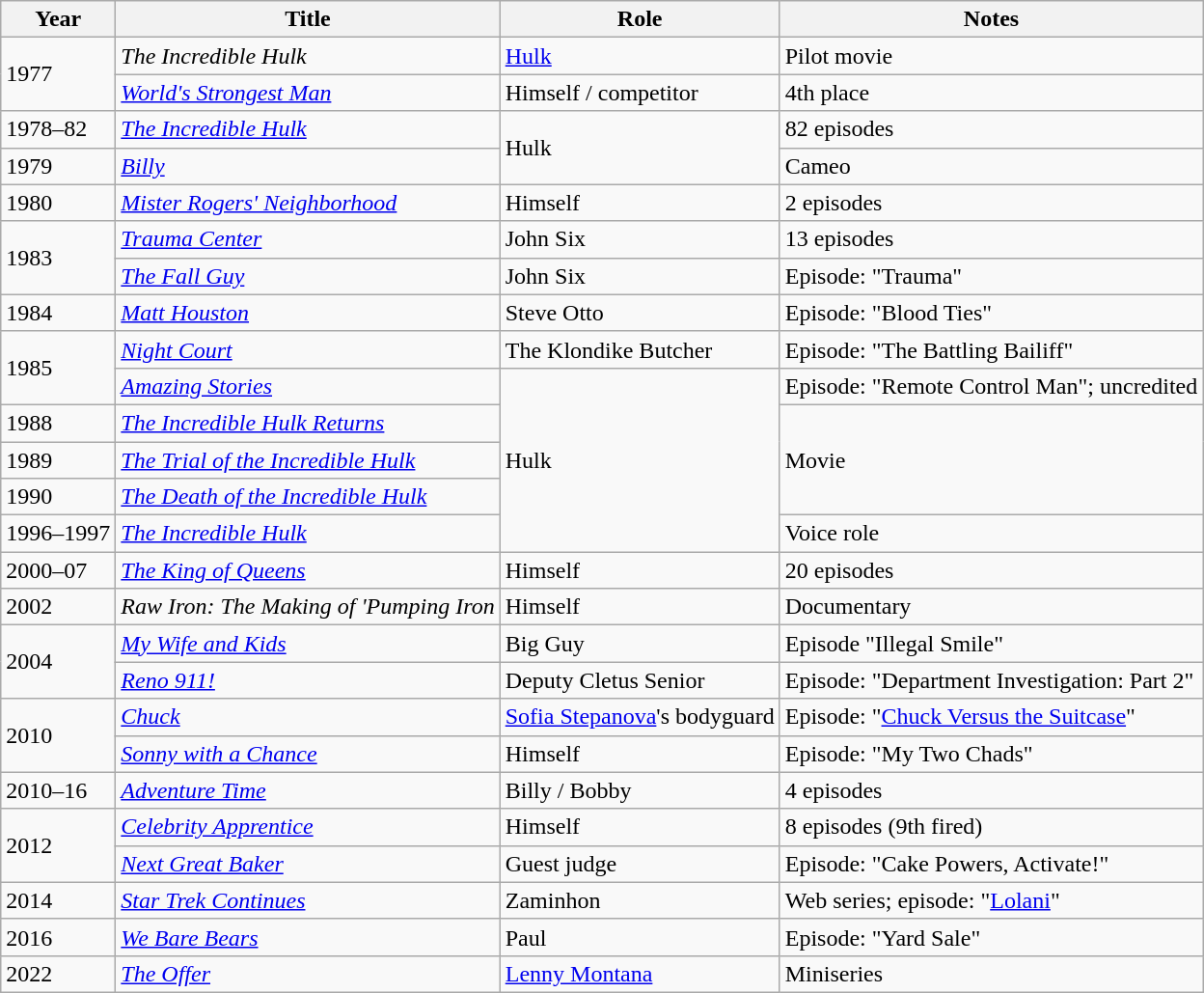<table class="wikitable sortable">
<tr>
<th scope=col>Year</th>
<th scope=col>Title</th>
<th scope=col>Role</th>
<th scope=col class="unsortable">Notes</th>
</tr>
<tr>
<td rowspan="2">1977</td>
<td><em>The Incredible Hulk</em></td>
<td><a href='#'>Hulk</a></td>
<td>Pilot movie</td>
</tr>
<tr>
<td><em><a href='#'>World's Strongest Man</a></em></td>
<td>Himself / competitor</td>
<td>4th place</td>
</tr>
<tr>
<td>1978–82</td>
<td><em><a href='#'>The Incredible Hulk</a></em></td>
<td rowspan="2">Hulk</td>
<td>82 episodes</td>
</tr>
<tr>
<td>1979</td>
<td><em><a href='#'>Billy</a></em></td>
<td>Cameo</td>
</tr>
<tr>
<td>1980</td>
<td><em><a href='#'>Mister Rogers' Neighborhood</a></em></td>
<td>Himself</td>
<td>2 episodes</td>
</tr>
<tr>
<td rowspan="2">1983</td>
<td><em><a href='#'>Trauma Center</a></em></td>
<td>John Six</td>
<td>13 episodes</td>
</tr>
<tr>
<td><em><a href='#'>The Fall Guy</a></em></td>
<td>John Six</td>
<td>Episode: "Trauma"</td>
</tr>
<tr>
<td>1984</td>
<td><em><a href='#'>Matt Houston</a></em></td>
<td>Steve Otto</td>
<td>Episode: "Blood Ties"</td>
</tr>
<tr>
<td rowspan="2">1985</td>
<td><em><a href='#'>Night Court</a></em></td>
<td>The Klondike Butcher</td>
<td>Episode: "The Battling Bailiff"</td>
</tr>
<tr>
<td><em><a href='#'>Amazing Stories</a></em></td>
<td rowspan="5">Hulk</td>
<td>Episode: "Remote Control Man"; uncredited</td>
</tr>
<tr>
<td>1988</td>
<td><em><a href='#'>The Incredible Hulk Returns</a></em></td>
<td rowspan="3">Movie</td>
</tr>
<tr>
<td>1989</td>
<td><em><a href='#'>The Trial of the Incredible Hulk</a></em></td>
</tr>
<tr>
<td>1990</td>
<td><em><a href='#'>The Death of the Incredible Hulk</a></em></td>
</tr>
<tr>
<td>1996–1997</td>
<td><em><a href='#'>The Incredible Hulk</a></em></td>
<td>Voice role</td>
</tr>
<tr>
<td>2000–07</td>
<td><em><a href='#'>The King of Queens</a></em></td>
<td>Himself</td>
<td>20 episodes</td>
</tr>
<tr>
<td>2002</td>
<td><em>Raw Iron: The Making of 'Pumping Iron</em></td>
<td>Himself</td>
<td>Documentary</td>
</tr>
<tr>
<td rowspan="2">2004</td>
<td><em><a href='#'>My Wife and Kids</a></em></td>
<td>Big Guy</td>
<td>Episode "Illegal Smile"</td>
</tr>
<tr>
<td><em><a href='#'>Reno 911!</a></em></td>
<td>Deputy Cletus Senior</td>
<td>Episode: "Department Investigation: Part 2"</td>
</tr>
<tr>
<td rowspan="2">2010</td>
<td><em><a href='#'>Chuck</a></em></td>
<td><a href='#'>Sofia Stepanova</a>'s bodyguard</td>
<td>Episode: "<a href='#'>Chuck Versus the Suitcase</a>"</td>
</tr>
<tr>
<td><em><a href='#'>Sonny with a Chance</a></em></td>
<td>Himself</td>
<td>Episode: "My Two Chads"</td>
</tr>
<tr>
<td>2010–16</td>
<td><em><a href='#'>Adventure Time</a></em></td>
<td>Billy / Bobby</td>
<td>4 episodes</td>
</tr>
<tr>
<td rowspan="2">2012</td>
<td><em><a href='#'>Celebrity Apprentice</a></em></td>
<td>Himself</td>
<td>8 episodes (9th fired)</td>
</tr>
<tr>
<td><em><a href='#'>Next Great Baker</a></em></td>
<td>Guest judge</td>
<td>Episode: "Cake Powers, Activate!"</td>
</tr>
<tr>
<td>2014</td>
<td><em><a href='#'>Star Trek Continues</a></em></td>
<td>Zaminhon</td>
<td>Web series; episode: "<a href='#'>Lolani</a>"</td>
</tr>
<tr>
<td>2016</td>
<td><em><a href='#'>We Bare Bears</a></em></td>
<td>Paul</td>
<td>Episode: "Yard Sale"</td>
</tr>
<tr>
<td>2022</td>
<td><em><a href='#'>The Offer</a></em></td>
<td><a href='#'>Lenny Montana</a></td>
<td>Miniseries</td>
</tr>
</table>
